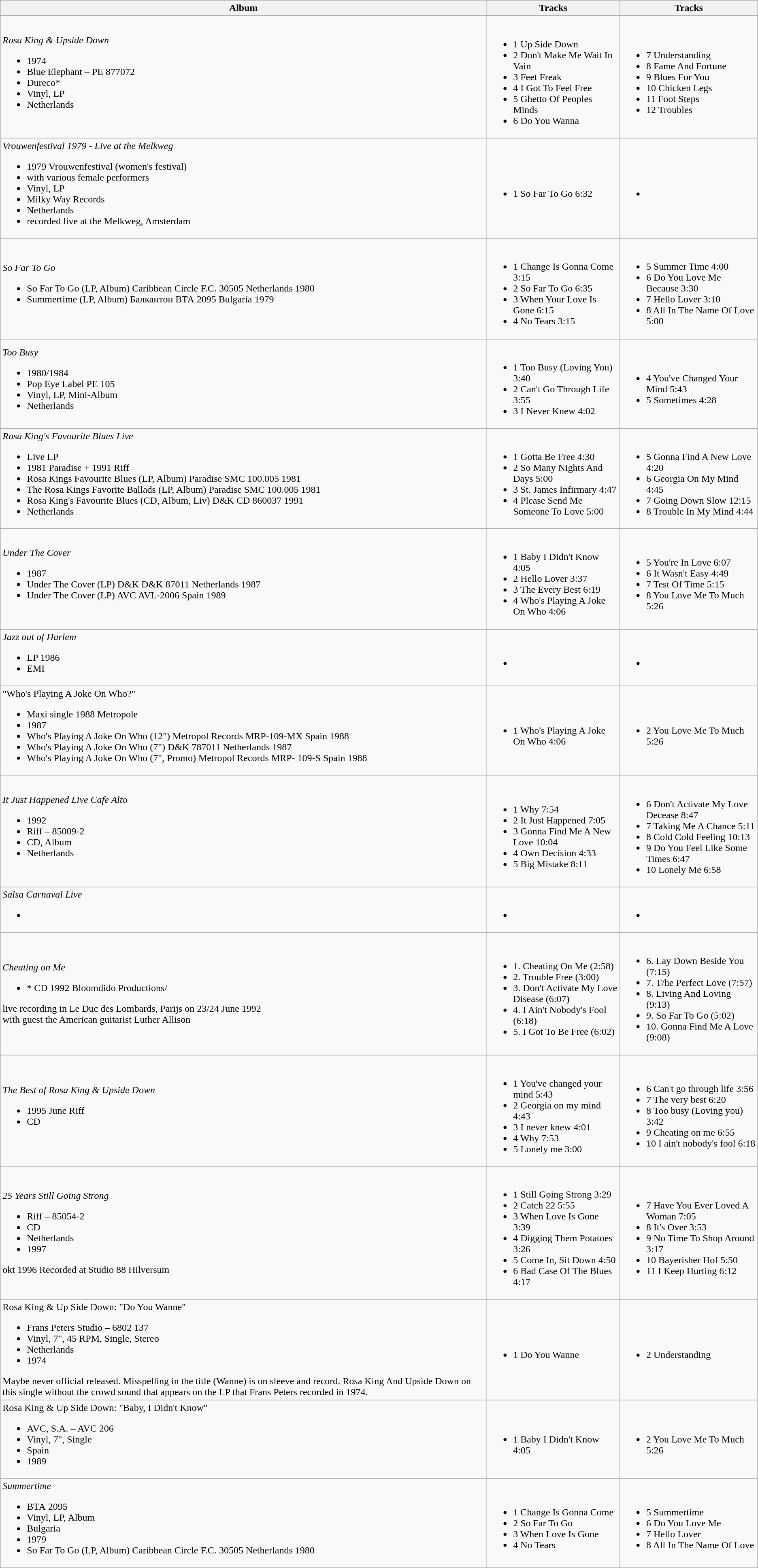<table class="wikitable">
<tr>
<th scope="col">Album</th>
<th scope="col">Tracks</th>
<th scope="col">Tracks</th>
</tr>
<tr>
<td><em>Rosa King & Upside Down</em><br><ul><li>1974</li><li>Blue Elephant – PE 877072</li><li>Dureco*</li><li>Vinyl, LP</li><li>Netherlands</li></ul></td>
<td><br><ul><li>1	Up Side Down</li><li>2	Don't Make Me Wait In Vain</li><li>3	Feet Freak</li><li>4	I Got To Feel Free</li><li>5	Ghetto Of Peoples Minds</li><li>6	Do You Wanna</li></ul></td>
<td><br><ul><li>7	Understanding</li><li>8          Fame And Fortune</li><li>9	Blues For You</li><li>10	Chicken Legs</li><li>11	Foot Steps</li><li>12	Troubles</li></ul></td>
</tr>
<tr>
<td><em>Vrouwenfestival 1979 - Live at the Melkweg</em><br><ul><li>1979 Vrouwenfestival (women's festival)</li><li>with various female performers</li><li>Vinyl, LP</li><li>Milky Way Records</li><li>Netherlands</li><li>recorded live at the Melkweg, Amsterdam</li></ul></td>
<td><br><ul><li>1 So Far To Go	6:32</li></ul></td>
<td><br><ul><li></li></ul></td>
</tr>
<tr>
<td><em>So Far To Go</em><br><ul><li>So Far To Go (LP, Album)	Caribbean Circle	F.C. 30505	Netherlands	1980</li><li>Summertime (LP, Album)	Балкантон	ВТА 2095	Bulgaria	1979</li></ul></td>
<td><br><ul><li>1 Change Is Gonna Come	3:15</li><li>2 So Far To Go	6:35</li><li>3 When Your Love Is Gone	6:15</li><li>4 No Tears	3:15</li></ul></td>
<td><br><ul><li>5 Summer Time	4:00</li><li>6 Do You Love Me Because	3:30</li><li>7 Hello Lover	3:10</li><li>8 All In The Name Of Love	5:00</li></ul></td>
</tr>
<tr>
<td><em>Too Busy</em><br><ul><li>1980/1984</li><li>Pop Eye Label PE 105</li><li>Vinyl, LP, Mini-Album</li><li>Netherlands</li></ul></td>
<td><br><ul><li>1	Too Busy (Loving You)	3:40</li><li>2	Can't Go Through Life	3:55</li><li>3	I Never Knew	4:02</li></ul></td>
<td><br><ul><li>4	You've Changed Your Mind	5:43</li><li>5	Sometimes	4:28</li></ul></td>
</tr>
<tr>
<td><em>Rosa King's Favourite Blues Live</em><br><ul><li>Live LP</li><li>1981 Paradise + 1991 Riff</li><li>Rosa Kings Favourite Blues (LP, Album)	Paradise 	SMC 100.005 1981</li><li>The Rosa Kings Favorite Ballads (LP, Album)	Paradise 	SMC 100.005 1981</li><li>Rosa King's Favourite Blues (CD, Album, Liv)	D&K	CD 860037 1991</li><li>Netherlands</li></ul></td>
<td><br><ul><li>1 Gotta Be Free	4:30</li><li>2 So Many Nights And Days	5:00</li><li>3 St. James Infirmary	4:47</li><li>4 Please Send Me Someone To Love	5:00</li></ul></td>
<td><br><ul><li>5 Gonna Find A New Love	4:20</li><li>6 Georgia On My Mind	4:45</li><li>7 Going Down Slow	12:15</li><li>8 Trouble In My Mind	4:44</li></ul></td>
</tr>
<tr>
<td><em>Under The Cover</em><br><ul><li>1987</li><li>Under The Cover (LP)	D&K	D&K 87011	Netherlands	1987</li><li>Under The Cover (LP)	AVC	AVL-2006	Spain	1989</li></ul></td>
<td><br><ul><li>1 Baby I Didn't Know	4:05</li><li>2 Hello Lover	3:37</li><li>3 The Every Best	6:19</li><li>4 Who's Playing A Joke On Who	4:06</li></ul></td>
<td><br><ul><li>5 You're In Love	6:07</li><li>6 It Wasn't Easy	4:49</li><li>7 Test Of Time	5:15</li><li>8 You Love Me To Much	5:26</li></ul></td>
</tr>
<tr>
<td><em>Jazz out of Harlem</em><br><ul><li>LP 1986</li><li>EMI</li></ul></td>
<td><br><ul><li></li></ul></td>
<td><br><ul><li></li></ul></td>
</tr>
<tr>
<td>"Who's Playing A Joke On Who?"<br><ul><li>Maxi single     1988 Metropole</li><li>1987</li><li>Who's Playing A Joke On Who (12")	Metropol Records	MRP-109-MX	Spain	1988</li><li>Who's Playing A Joke On Who (7")	D&K	787011	Netherlands	1987</li><li>Who's Playing A Joke On Who (7", Promo)	Metropol Records	MRP- 109-S	Spain	1988</li></ul></td>
<td><br><ul><li>1 Who's Playing A Joke On Who	4:06</li></ul></td>
<td><br><ul><li>2 You Love Me To Much	5:26</li></ul></td>
</tr>
<tr>
<td><em>It Just Happened Live Cafe Alto</em><br><ul><li>1992</li><li>Riff – 85009-2</li><li>CD, Album</li><li>Netherlands</li></ul></td>
<td><br><ul><li>1	Why	7:54</li><li>2	It Just Happened	7:05</li><li>3	Gonna Find Me A New Love	10:04</li><li>4	Own Decision	4:33</li><li>5	Big Mistake	8:11</li></ul></td>
<td><br><ul><li>6	Don't Activate My Love Decease	8:47</li><li>7	Taking Me A Chance	5:11</li><li>8	Cold Cold Feeling	10:13</li><li>9	Do You Feel Like Some Times	6:47</li><li>10	Lonely Me	6:58</li></ul></td>
</tr>
<tr>
<td><em>Salsa Carnaval Live</em><br><ul><li></li></ul></td>
<td><br><ul><li></li></ul></td>
<td><br><ul><li></li></ul></td>
</tr>
<tr>
<td><em>Cheating on Me</em><br><ul><li>* CD        1992 Bloomdido Productions/</li></ul>live recording in Le Duc des Lombards, Parijs on 23/24 June 1992<br>with guest the American guitarist Luther Allison</td>
<td><br><ul><li>1. Cheating On Me (2:58)</li><li>2. Trouble Free (3:00)</li><li>3. Don't Activate My Love Disease (6:07)</li><li>4. I Ain't Nobody's Fool (6:18)</li><li>5. I Got To Be Free (6:02)</li></ul></td>
<td><br><ul><li>6. Lay Down Beside You (7:15)</li><li>7. T/he Perfect Love (7:57)</li><li>8. Living And Loving (9:13)</li><li>9. So Far To Go (5:02)</li><li>10. Gonna Find Me A Love (9:08)</li></ul></td>
</tr>
<tr>
<td><em>The Best of Rosa King & Upside Down</em><br><ul><li>1995 June Riff</li><li>CD</li></ul></td>
<td><br><ul><li>1 You've changed your mind 5:43</li><li>2 Georgia on my mind 4:43</li><li>3 I never knew 4:01</li><li>4 Why 7:53</li><li>5 Lonely me 3:00</li></ul></td>
<td><br><ul><li>6 Can't go through life 3:56</li><li>7 The very best 6:20</li><li>8 Too busy (Loving you) 3:42</li><li>9 Cheating on me 6:55</li><li>10 I ain't nobody's fool 6:18</li></ul></td>
</tr>
<tr>
<td><em>25 Years Still Going Strong</em><br><ul><li>Riff – 85054-2</li><li>CD</li><li>Netherlands</li><li>1997</li></ul>okt 1996
Recorded at Studio 88 Hilversum</td>
<td><br><ul><li>1	Still Going Strong	3:29</li><li>2	Catch 22	5:55</li><li>3	When Love Is Gone	3:39</li><li>4	Digging Them Potatoes	3:26</li><li>5	Come In, Sit Down	4:50</li><li>6	Bad Case Of The Blues	4:17</li></ul></td>
<td><br><ul><li>7	Have You Ever Loved A Woman	7:05</li><li>8	It's Over	3:53</li><li>9	No Time To Shop Around	3:17</li><li>10	Bayerisher Hof	5:50</li><li>11	I Keep Hurting	6:12</li></ul></td>
</tr>
<tr>
<td>Rosa King & Up Side Down: "Do You Wanne"<br><ul><li>Frans Peters Studio – 6802 137</li><li>Vinyl, 7", 45 RPM, Single, Stereo</li><li>Netherlands</li><li>1974</li></ul>Maybe never official released. Misspelling in the title (Wanne) is on sleeve and record. Rosa King And Upside Down on this single without the crowd sound that appears on the LP that Frans Peters recorded in 1974.</td>
<td><br><ul><li>1	Do You Wanne</li></ul></td>
<td><br><ul><li>2	Understanding</li></ul></td>
</tr>
<tr>
<td>Rosa King & Up Side Down: "Baby, I Didn't Know"<br><ul><li>AVC, S.A. – AVC 206</li><li>Vinyl, 7", Single</li><li>Spain</li><li>1989</li></ul></td>
<td><br><ul><li>1	Baby I Didn't Know 4:05</li></ul></td>
<td><br><ul><li>2	You Love Me To Much 5:26</li></ul></td>
</tr>
<tr>
<td><em>Summertime</em><br><ul><li>ВТА 2095</li><li>Vinyl, LP, Album</li><li>Bulgaria</li><li>1979</li><li>So Far To Go (LP, Album)	Caribbean Circle	F.C. 30505	Netherlands	1980</li></ul></td>
<td><br><ul><li>1	Change Is Gonna Come</li><li>2	So Far To Go</li><li>3	When Love Is Gone</li><li>4	No Tears</li></ul></td>
<td><br><ul><li>5	Summertime</li><li>6	Do You Love Me</li><li>7	Hello Lover</li><li>8	All In The Name Of Love</li></ul></td>
</tr>
</table>
